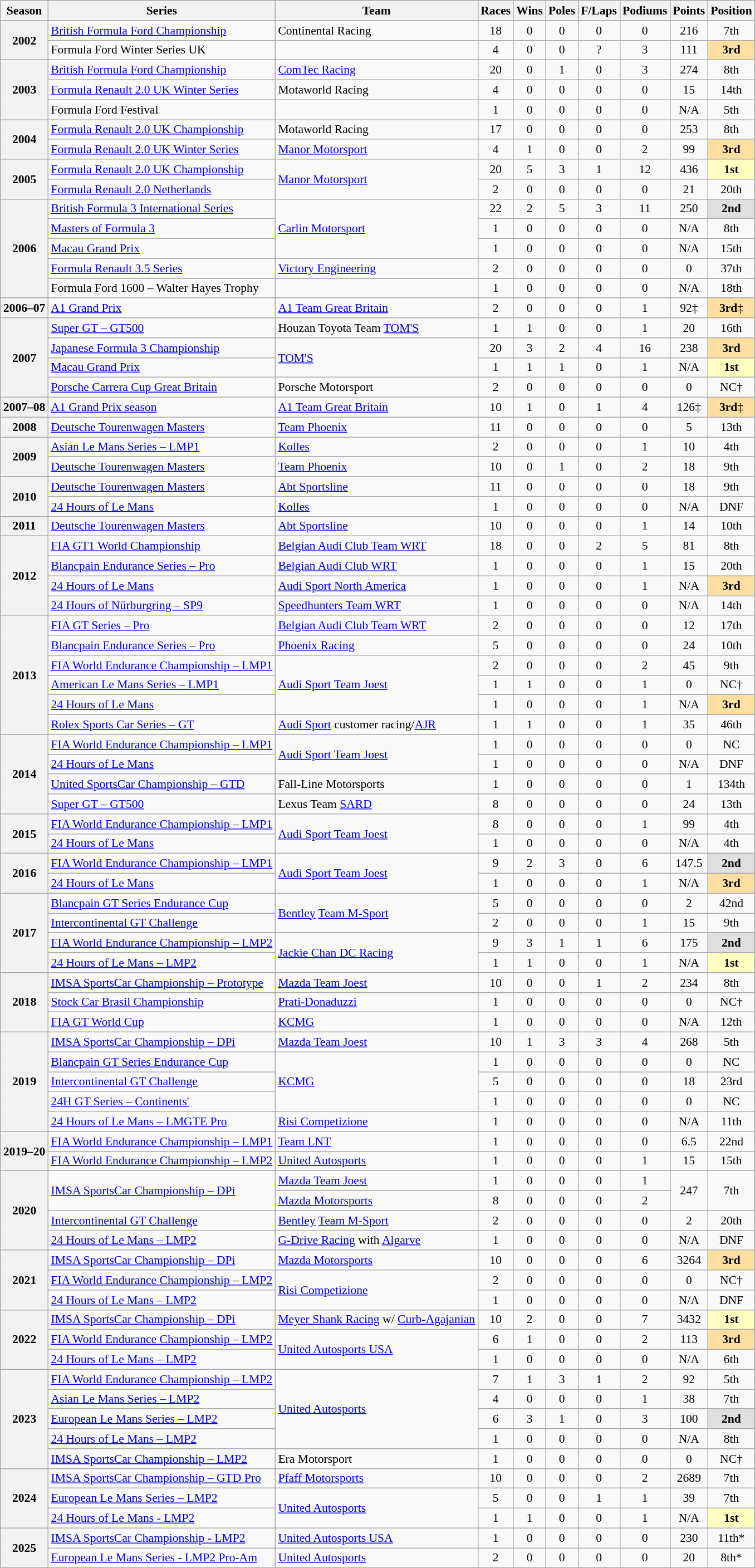<table class="wikitable" style="font-size: 90%; text-align:center">
<tr>
<th>Season</th>
<th>Series</th>
<th>Team</th>
<th>Races</th>
<th>Wins</th>
<th>Poles</th>
<th>F/Laps</th>
<th>Podiums</th>
<th>Points</th>
<th>Position</th>
</tr>
<tr>
<th rowspan="2">2002</th>
<td align=left><a href='#'>British Formula Ford Championship</a></td>
<td align=left>Continental Racing</td>
<td>18</td>
<td>0</td>
<td>0</td>
<td>0</td>
<td>0</td>
<td>216</td>
<td>7th</td>
</tr>
<tr>
<td align=left>Formula Ford Winter Series UK</td>
<td></td>
<td>4</td>
<td>0</td>
<td>0</td>
<td>?</td>
<td>3</td>
<td>111</td>
<td style="background:#FFDF9F;"><strong>3rd</strong></td>
</tr>
<tr>
<th rowspan="3">2003</th>
<td align=left><a href='#'>British Formula Ford Championship</a></td>
<td align=left><a href='#'>ComTec Racing</a></td>
<td>20</td>
<td>0</td>
<td>1</td>
<td>0</td>
<td>3</td>
<td>274</td>
<td>8th</td>
</tr>
<tr>
<td align=left><a href='#'>Formula Renault 2.0 UK Winter Series</a></td>
<td align=left>Motaworld Racing</td>
<td>4</td>
<td>0</td>
<td>0</td>
<td>0</td>
<td>0</td>
<td>15</td>
<td>14th</td>
</tr>
<tr>
<td align=left>Formula Ford Festival</td>
<td></td>
<td>1</td>
<td>0</td>
<td>0</td>
<td>0</td>
<td>0</td>
<td>N/A</td>
<td>5th</td>
</tr>
<tr>
<th rowspan="2">2004</th>
<td align=left><a href='#'>Formula Renault 2.0 UK Championship</a></td>
<td align=left>Motaworld Racing</td>
<td>17</td>
<td>0</td>
<td>0</td>
<td>0</td>
<td>0</td>
<td>253</td>
<td>8th</td>
</tr>
<tr>
<td align=left><a href='#'>Formula Renault 2.0 UK Winter Series</a></td>
<td align=left><a href='#'>Manor Motorsport</a></td>
<td>4</td>
<td>1</td>
<td>0</td>
<td>0</td>
<td>2</td>
<td>99</td>
<td style="background:#FFDF9F;"><strong>3rd</strong></td>
</tr>
<tr>
<th rowspan="2">2005</th>
<td align=left><a href='#'>Formula Renault 2.0 UK Championship</a></td>
<td rowspan="2" align=left><a href='#'>Manor Motorsport</a></td>
<td>20</td>
<td>5</td>
<td>3</td>
<td>1</td>
<td>12</td>
<td>436</td>
<td style="background:#FFFFBF;"><strong>1st</strong></td>
</tr>
<tr>
<td align=left><a href='#'>Formula Renault 2.0 Netherlands</a></td>
<td>2</td>
<td>0</td>
<td>0</td>
<td>0</td>
<td>0</td>
<td>21</td>
<td>20th</td>
</tr>
<tr>
<th rowspan="5">2006</th>
<td align=left><a href='#'>British Formula 3 International Series</a></td>
<td rowspan="3" align=left><a href='#'>Carlin Motorsport</a></td>
<td>22</td>
<td>2</td>
<td>5</td>
<td>3</td>
<td>11</td>
<td>250</td>
<td style="background:#DFDFDF;"><strong>2nd</strong></td>
</tr>
<tr>
<td align=left><a href='#'>Masters of Formula 3</a></td>
<td>1</td>
<td>0</td>
<td>0</td>
<td>0</td>
<td>0</td>
<td>N/A</td>
<td>8th</td>
</tr>
<tr>
<td align=left><a href='#'>Macau Grand Prix</a></td>
<td>1</td>
<td>0</td>
<td>0</td>
<td>0</td>
<td>0</td>
<td>N/A</td>
<td>15th</td>
</tr>
<tr>
<td align=left><a href='#'>Formula Renault 3.5 Series</a></td>
<td align=left><a href='#'>Victory Engineering</a></td>
<td>2</td>
<td>0</td>
<td>0</td>
<td>0</td>
<td>0</td>
<td>0</td>
<td>37th</td>
</tr>
<tr>
<td align=left>Formula Ford 1600 – Walter Hayes Trophy</td>
<td></td>
<td>1</td>
<td>0</td>
<td>0</td>
<td>0</td>
<td>0</td>
<td>N/A</td>
<td>18th</td>
</tr>
<tr>
<th>2006–07</th>
<td align=left><a href='#'>A1 Grand Prix</a></td>
<td align=left><a href='#'>A1 Team Great Britain</a></td>
<td>2</td>
<td>0</td>
<td>0</td>
<td>0</td>
<td>1</td>
<td>92‡</td>
<td style="background:#FFDF9F;"><strong>3rd</strong>‡</td>
</tr>
<tr>
<th rowspan="4">2007</th>
<td align=left><a href='#'>Super GT – GT500</a></td>
<td align=left>Houzan Toyota Team <a href='#'>TOM'S</a></td>
<td>1</td>
<td>1</td>
<td>0</td>
<td>0</td>
<td>1</td>
<td>20</td>
<td>16th</td>
</tr>
<tr>
<td align=left><a href='#'>Japanese Formula 3 Championship</a></td>
<td rowspan="2" align=left><a href='#'>TOM'S</a></td>
<td>20</td>
<td>3</td>
<td>2</td>
<td>4</td>
<td>16</td>
<td>238</td>
<td style="background:#FFDF9F;"><strong>3rd</strong></td>
</tr>
<tr>
<td align=left><a href='#'>Macau Grand Prix</a></td>
<td>1</td>
<td>1</td>
<td>1</td>
<td>0</td>
<td>1</td>
<td>N/A</td>
<td style="background:#FFFFBF;"><strong>1st</strong></td>
</tr>
<tr>
<td align=left><a href='#'>Porsche Carrera Cup Great Britain</a></td>
<td align=left>Porsche Motorsport</td>
<td>2</td>
<td>0</td>
<td>0</td>
<td>0</td>
<td>0</td>
<td>0</td>
<td>NC†</td>
</tr>
<tr>
<th>2007–08</th>
<td align=left><a href='#'>A1 Grand Prix season</a></td>
<td align=left><a href='#'>A1 Team Great Britain</a></td>
<td>10</td>
<td>1</td>
<td>0</td>
<td>1</td>
<td>4</td>
<td>126‡</td>
<td style="background:#FFDF9F;"><strong>3rd</strong>‡</td>
</tr>
<tr>
<th>2008</th>
<td align=left><a href='#'>Deutsche Tourenwagen Masters</a></td>
<td align=left><a href='#'>Team Phoenix</a></td>
<td>11</td>
<td>0</td>
<td>0</td>
<td>0</td>
<td>0</td>
<td>5</td>
<td>13th</td>
</tr>
<tr>
<th rowspan="2">2009</th>
<td align=left><a href='#'>Asian Le Mans Series – LMP1</a></td>
<td align=left><a href='#'>Kolles</a></td>
<td>2</td>
<td>0</td>
<td>0</td>
<td>0</td>
<td>1</td>
<td>10</td>
<td>4th</td>
</tr>
<tr>
<td align=left><a href='#'>Deutsche Tourenwagen Masters</a></td>
<td align=left><a href='#'>Team Phoenix</a></td>
<td>10</td>
<td>0</td>
<td>1</td>
<td>0</td>
<td>2</td>
<td>18</td>
<td>9th</td>
</tr>
<tr>
<th rowspan="2">2010</th>
<td align=left><a href='#'>Deutsche Tourenwagen Masters</a></td>
<td align=left><a href='#'>Abt Sportsline</a></td>
<td>11</td>
<td>0</td>
<td>0</td>
<td>0</td>
<td>0</td>
<td>18</td>
<td>9th</td>
</tr>
<tr>
<td align=left><a href='#'>24 Hours of Le Mans</a></td>
<td align=left><a href='#'>Kolles</a></td>
<td>1</td>
<td>0</td>
<td>0</td>
<td>0</td>
<td>0</td>
<td>N/A</td>
<td>DNF</td>
</tr>
<tr>
<th>2011</th>
<td align=left><a href='#'>Deutsche Tourenwagen Masters</a></td>
<td align=left><a href='#'>Abt Sportsline</a></td>
<td>10</td>
<td>0</td>
<td>0</td>
<td>0</td>
<td>1</td>
<td>14</td>
<td>10th</td>
</tr>
<tr>
<th rowspan="4">2012</th>
<td align=left><a href='#'>FIA GT1 World Championship</a></td>
<td align=left><a href='#'>Belgian Audi Club Team WRT</a></td>
<td>18</td>
<td>0</td>
<td>0</td>
<td>2</td>
<td>5</td>
<td>81</td>
<td>8th</td>
</tr>
<tr>
<td align=left><a href='#'>Blancpain Endurance Series – Pro</a></td>
<td align=left><a href='#'>Belgian Audi Club WRT</a></td>
<td>1</td>
<td>0</td>
<td>0</td>
<td>0</td>
<td>1</td>
<td>15</td>
<td>20th</td>
</tr>
<tr>
<td align=left><a href='#'>24 Hours of Le Mans</a></td>
<td align=left><a href='#'>Audi Sport North America</a></td>
<td>1</td>
<td>0</td>
<td>0</td>
<td>0</td>
<td>1</td>
<td>N/A</td>
<td style="background:#FFDF9F;"><strong>3rd</strong></td>
</tr>
<tr>
<td align=left><a href='#'>24 Hours of Nürburgring – SP9</a></td>
<td align=left><a href='#'>Speedhunters Team WRT</a></td>
<td>1</td>
<td>0</td>
<td>0</td>
<td>0</td>
<td>0</td>
<td>N/A</td>
<td>14th</td>
</tr>
<tr>
<th rowspan="6">2013</th>
<td align=left><a href='#'>FIA GT Series – Pro</a></td>
<td align=left><a href='#'>Belgian Audi Club Team WRT</a></td>
<td>2</td>
<td>0</td>
<td>0</td>
<td>0</td>
<td>0</td>
<td>12</td>
<td>17th</td>
</tr>
<tr>
<td align=left><a href='#'>Blancpain Endurance Series – Pro</a></td>
<td align=left><a href='#'>Phoenix Racing</a></td>
<td>5</td>
<td>0</td>
<td>0</td>
<td>0</td>
<td>0</td>
<td>24</td>
<td>10th</td>
</tr>
<tr>
<td align=left><a href='#'>FIA World Endurance Championship – LMP1</a></td>
<td rowspan="3" align=left><a href='#'>Audi Sport Team Joest</a></td>
<td>2</td>
<td>0</td>
<td>0</td>
<td>0</td>
<td>2</td>
<td>45</td>
<td>9th</td>
</tr>
<tr>
<td align=left><a href='#'>American Le Mans Series – LMP1</a></td>
<td>1</td>
<td>1</td>
<td>0</td>
<td>0</td>
<td>1</td>
<td>0</td>
<td>NC†</td>
</tr>
<tr>
<td align=left><a href='#'>24 Hours of Le Mans</a></td>
<td>1</td>
<td>0</td>
<td>0</td>
<td>0</td>
<td>1</td>
<td>N/A</td>
<td style="background:#FFDF9F;"><strong>3rd</strong></td>
</tr>
<tr>
<td align=left><a href='#'>Rolex Sports Car Series – GT</a></td>
<td align=left><a href='#'>Audi Sport</a> customer racing/<a href='#'>AJR</a></td>
<td>1</td>
<td>1</td>
<td>0</td>
<td>0</td>
<td>1</td>
<td>35</td>
<td>46th</td>
</tr>
<tr>
<th rowspan="4">2014</th>
<td align=left><a href='#'>FIA World Endurance Championship – LMP1</a></td>
<td rowspan="2" align=left><a href='#'>Audi Sport Team Joest</a></td>
<td>1</td>
<td>0</td>
<td>0</td>
<td>0</td>
<td>0</td>
<td>0</td>
<td>NC</td>
</tr>
<tr>
<td align=left><a href='#'>24 Hours of Le Mans</a></td>
<td>1</td>
<td>0</td>
<td>0</td>
<td>0</td>
<td>0</td>
<td>N/A</td>
<td>DNF</td>
</tr>
<tr>
<td align=left><a href='#'>United SportsCar Championship – GTD</a></td>
<td align=left>Fall-Line Motorsports</td>
<td>1</td>
<td>0</td>
<td>0</td>
<td>0</td>
<td>0</td>
<td>1</td>
<td>134th</td>
</tr>
<tr>
<td align=left><a href='#'>Super GT – GT500</a></td>
<td align=left>Lexus Team <a href='#'>SARD</a></td>
<td>8</td>
<td>0</td>
<td>0</td>
<td>0</td>
<td>0</td>
<td>24</td>
<td>13th</td>
</tr>
<tr>
<th rowspan="2">2015</th>
<td align=left><a href='#'>FIA World Endurance Championship – LMP1</a></td>
<td rowspan="2" align=left><a href='#'>Audi Sport Team Joest</a></td>
<td>8</td>
<td>0</td>
<td>0</td>
<td>0</td>
<td>1</td>
<td>99</td>
<td>4th</td>
</tr>
<tr>
<td align=left><a href='#'>24 Hours of Le Mans</a></td>
<td>1</td>
<td>0</td>
<td>0</td>
<td>0</td>
<td>0</td>
<td>N/A</td>
<td>4th</td>
</tr>
<tr>
<th rowspan="2">2016</th>
<td align=left><a href='#'>FIA World Endurance Championship – LMP1</a></td>
<td rowspan="2" align=left><a href='#'>Audi Sport Team Joest</a></td>
<td>9</td>
<td>2</td>
<td>3</td>
<td>0</td>
<td>6</td>
<td>147.5</td>
<td style="background:#DFDFDF;"><strong>2nd</strong></td>
</tr>
<tr>
<td align=left><a href='#'>24 Hours of Le Mans</a></td>
<td>1</td>
<td>0</td>
<td>0</td>
<td>0</td>
<td>1</td>
<td>N/A</td>
<td style="background:#FFDF9F;"><strong>3rd</strong></td>
</tr>
<tr>
<th rowspan="4">2017</th>
<td align=left><a href='#'>Blancpain GT Series Endurance Cup</a></td>
<td rowspan="2" align=left><a href='#'>Bentley</a> <a href='#'>Team M-Sport</a></td>
<td>5</td>
<td>0</td>
<td>0</td>
<td>0</td>
<td>0</td>
<td>2</td>
<td>42nd</td>
</tr>
<tr>
<td align=left><a href='#'>Intercontinental GT Challenge</a></td>
<td>2</td>
<td>0</td>
<td>0</td>
<td>0</td>
<td>1</td>
<td>15</td>
<td>9th</td>
</tr>
<tr>
<td align=left><a href='#'>FIA World Endurance Championship – LMP2</a></td>
<td rowspan="2" align=left><a href='#'>Jackie Chan DC Racing</a></td>
<td>9</td>
<td>3</td>
<td>1</td>
<td>1</td>
<td>6</td>
<td>175</td>
<td style="background:#DFDFDF;"><strong>2nd</strong></td>
</tr>
<tr>
<td align=left><a href='#'>24 Hours of Le Mans – LMP2</a></td>
<td>1</td>
<td>1</td>
<td>0</td>
<td>0</td>
<td>1</td>
<td>N/A</td>
<td style="background:#FFFFBF;"><strong>1st</strong></td>
</tr>
<tr>
<th rowspan="3">2018</th>
<td align=left><a href='#'>IMSA SportsCar Championship – Prototype</a></td>
<td align=left><a href='#'>Mazda Team Joest</a></td>
<td>10</td>
<td>0</td>
<td>0</td>
<td>1</td>
<td>2</td>
<td>234</td>
<td>8th</td>
</tr>
<tr>
<td align=left><a href='#'>Stock Car Brasil Championship</a></td>
<td align=left><a href='#'>Prati-Donaduzzi</a></td>
<td>1</td>
<td>0</td>
<td>0</td>
<td>0</td>
<td>0</td>
<td>0</td>
<td>NC†</td>
</tr>
<tr>
<td align=left><a href='#'>FIA GT World Cup</a></td>
<td align=left><a href='#'>KCMG</a></td>
<td>1</td>
<td>0</td>
<td>0</td>
<td>0</td>
<td>0</td>
<td>N/A</td>
<td>12th</td>
</tr>
<tr>
<th rowspan="5">2019</th>
<td align="left"><a href='#'>IMSA SportsCar Championship – DPi</a></td>
<td align="left"><a href='#'>Mazda Team Joest</a></td>
<td>10</td>
<td>1</td>
<td>3</td>
<td>3</td>
<td>4</td>
<td>268</td>
<td>5th</td>
</tr>
<tr>
<td align=left><a href='#'>Blancpain GT Series Endurance Cup</a></td>
<td rowspan="3" align=left><a href='#'>KCMG</a></td>
<td>1</td>
<td>0</td>
<td>0</td>
<td>0</td>
<td>0</td>
<td>0</td>
<td>NC</td>
</tr>
<tr>
<td align="left"><a href='#'>Intercontinental GT Challenge</a></td>
<td>5</td>
<td>0</td>
<td>0</td>
<td>0</td>
<td>0</td>
<td>18</td>
<td>23rd</td>
</tr>
<tr>
<td align="left"><a href='#'>24H GT Series – Continents'</a></td>
<td>1</td>
<td>0</td>
<td>0</td>
<td>0</td>
<td>0</td>
<td>0</td>
<td>NC</td>
</tr>
<tr>
<td align="left"><a href='#'>24 Hours of Le Mans – LMGTE Pro</a></td>
<td align="left"><a href='#'>Risi Competizione</a></td>
<td>1</td>
<td>0</td>
<td>0</td>
<td>0</td>
<td>0</td>
<td>N/A</td>
<td>11th</td>
</tr>
<tr>
<th rowspan="2">2019–20</th>
<td align="left"><a href='#'>FIA World Endurance Championship – LMP1</a></td>
<td align="left"><a href='#'>Team LNT</a></td>
<td>1</td>
<td>0</td>
<td>0</td>
<td>0</td>
<td>0</td>
<td>6.5</td>
<td>22nd</td>
</tr>
<tr>
<td align="left"><a href='#'>FIA World Endurance Championship – LMP2</a></td>
<td align="left"><a href='#'>United Autosports</a></td>
<td>1</td>
<td>0</td>
<td>0</td>
<td>0</td>
<td>1</td>
<td>15</td>
<td>15th</td>
</tr>
<tr>
<th rowspan="4">2020</th>
<td rowspan="2" align="left"><a href='#'>IMSA SportsCar Championship – DPi</a></td>
<td align="left"><a href='#'>Mazda Team Joest</a></td>
<td>1</td>
<td>0</td>
<td>0</td>
<td>0</td>
<td>1</td>
<td rowspan="2">247</td>
<td rowspan="2">7th</td>
</tr>
<tr>
<td align="left"><a href='#'>Mazda Motorsports</a></td>
<td>8</td>
<td>0</td>
<td>0</td>
<td>0</td>
<td>2</td>
</tr>
<tr>
<td align="left"><a href='#'>Intercontinental GT Challenge</a></td>
<td align="left"><a href='#'>Bentley</a> <a href='#'>Team M-Sport</a></td>
<td>2</td>
<td>0</td>
<td>0</td>
<td>0</td>
<td>0</td>
<td>2</td>
<td>20th</td>
</tr>
<tr>
<td align="left"><a href='#'>24 Hours of Le Mans – LMP2</a></td>
<td align="left"><a href='#'>G-Drive Racing</a> with <a href='#'>Algarve</a></td>
<td>1</td>
<td>0</td>
<td>0</td>
<td>0</td>
<td>0</td>
<td>N/A</td>
<td>DNF</td>
</tr>
<tr>
<th rowspan="3">2021</th>
<td align="left"><a href='#'>IMSA SportsCar Championship – DPi</a></td>
<td align="left"><a href='#'>Mazda Motorsports</a></td>
<td>10</td>
<td>0</td>
<td>0</td>
<td>0</td>
<td>6</td>
<td>3264</td>
<td style="background:#FFDF9F;"><strong>3rd</strong></td>
</tr>
<tr>
<td align="left"><a href='#'>FIA World Endurance Championship – LMP2</a></td>
<td rowspan="2" align="left"><a href='#'>Risi Competizione</a></td>
<td>2</td>
<td>0</td>
<td>0</td>
<td>0</td>
<td>0</td>
<td>0</td>
<td>NC†</td>
</tr>
<tr>
<td align="left"><a href='#'>24 Hours of Le Mans – LMP2</a></td>
<td>1</td>
<td>0</td>
<td>0</td>
<td>0</td>
<td>0</td>
<td>N/A</td>
<td>DNF</td>
</tr>
<tr>
<th rowspan="3">2022</th>
<td align="left"><a href='#'>IMSA SportsCar Championship – DPi</a></td>
<td align="left"><a href='#'>Meyer Shank Racing</a> w/ <a href='#'>Curb-Agajanian</a></td>
<td>10</td>
<td>2</td>
<td>0</td>
<td>0</td>
<td>7</td>
<td>3432</td>
<td style="background:#FFFFBF;"><strong>1st</strong></td>
</tr>
<tr>
<td align="left"><a href='#'>FIA World Endurance Championship – LMP2</a></td>
<td rowspan="2" align="left"><a href='#'>United Autosports USA</a></td>
<td>6</td>
<td>1</td>
<td>0</td>
<td>0</td>
<td>2</td>
<td>113</td>
<td style="background:#FFDF9F;"><strong>3rd</strong></td>
</tr>
<tr>
<td align="left"><a href='#'>24 Hours of Le Mans – LMP2</a></td>
<td>1</td>
<td>0</td>
<td>0</td>
<td>0</td>
<td>0</td>
<td>N/A</td>
<td>6th</td>
</tr>
<tr>
<th rowspan="5">2023</th>
<td align=left><a href='#'>FIA World Endurance Championship – LMP2</a></td>
<td rowspan="4" align="left"><a href='#'>United Autosports</a></td>
<td>7</td>
<td>1</td>
<td>3</td>
<td>1</td>
<td>2</td>
<td>92</td>
<td>5th</td>
</tr>
<tr>
<td align=left><a href='#'>Asian Le Mans Series – LMP2</a></td>
<td>4</td>
<td>0</td>
<td>0</td>
<td>0</td>
<td>1</td>
<td>38</td>
<td>7th</td>
</tr>
<tr>
<td align=left><a href='#'>European Le Mans Series – LMP2</a></td>
<td>6</td>
<td>3</td>
<td>1</td>
<td>0</td>
<td>3</td>
<td>100</td>
<td style="background:#DFDFDF;"><strong>2nd</strong></td>
</tr>
<tr>
<td align=left><a href='#'>24 Hours of Le Mans – LMP2</a></td>
<td>1</td>
<td>0</td>
<td>0</td>
<td>0</td>
<td>0</td>
<td>N/A</td>
<td>8th</td>
</tr>
<tr>
<td align=left><a href='#'>IMSA SportsCar Championship – LMP2</a></td>
<td align=left>Era Motorsport</td>
<td>1</td>
<td>0</td>
<td>0</td>
<td>0</td>
<td>0</td>
<td>0</td>
<td>NC†</td>
</tr>
<tr>
<th rowspan=3>2024</th>
<td align=left><a href='#'>IMSA SportsCar Championship – GTD Pro</a></td>
<td align=left><a href='#'>Pfaff Motorsports</a></td>
<td>10</td>
<td>0</td>
<td>0</td>
<td>0</td>
<td>2</td>
<td>2689</td>
<td>7th</td>
</tr>
<tr>
<td align=left><a href='#'>European Le Mans Series – LMP2</a></td>
<td align=left rowspan="2"><a href='#'>United Autosports</a></td>
<td>5</td>
<td>0</td>
<td>0</td>
<td>1</td>
<td>1</td>
<td>39</td>
<td>7th</td>
</tr>
<tr>
<td align=left><a href='#'>24 Hours of Le Mans - LMP2</a></td>
<td>1</td>
<td>1</td>
<td>0</td>
<td>0</td>
<td>1</td>
<td>N/A</td>
<td style="background:#FFFFBF;"><strong>1st</strong></td>
</tr>
<tr>
<th rowspan="2">2025</th>
<td align=left><a href='#'>IMSA SportsCar Championship - LMP2</a></td>
<td align=left><a href='#'>United Autosports USA</a></td>
<td>1</td>
<td>0</td>
<td>0</td>
<td>0</td>
<td>0</td>
<td>230</td>
<td>11th*</td>
</tr>
<tr>
<td align=left><a href='#'>European Le Mans Series - LMP2 Pro-Am</a></td>
<td align=left><a href='#'>United Autosports</a></td>
<td>2</td>
<td>0</td>
<td>0</td>
<td>0</td>
<td>0</td>
<td>20</td>
<td>8th*</td>
</tr>
</table>
